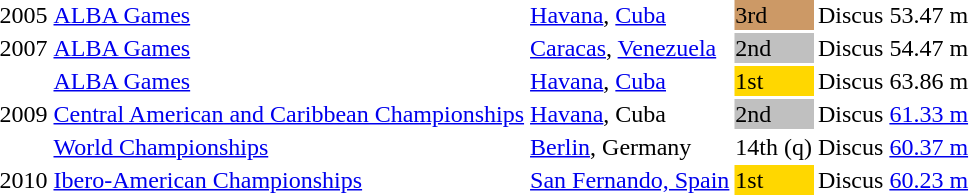<table>
<tr>
<td>2005</td>
<td><a href='#'>ALBA Games</a></td>
<td><a href='#'>Havana</a>, <a href='#'>Cuba</a></td>
<td bgcolor=cc9966>3rd</td>
<td>Discus</td>
<td>53.47 m</td>
</tr>
<tr>
<td>2007</td>
<td><a href='#'>ALBA Games</a></td>
<td><a href='#'>Caracas</a>, <a href='#'>Venezuela</a></td>
<td bgcolor=silver>2nd</td>
<td>Discus</td>
<td>54.47 m</td>
</tr>
<tr>
<td rowspan=3>2009</td>
<td><a href='#'>ALBA Games</a></td>
<td><a href='#'>Havana</a>, <a href='#'>Cuba</a></td>
<td bgcolor=gold>1st</td>
<td>Discus</td>
<td>63.86 m</td>
</tr>
<tr>
<td><a href='#'>Central American and Caribbean Championships</a></td>
<td><a href='#'>Havana</a>, Cuba</td>
<td bgcolor="silver">2nd</td>
<td>Discus</td>
<td><a href='#'>61.33 m</a></td>
</tr>
<tr>
<td><a href='#'>World Championships</a></td>
<td><a href='#'>Berlin</a>, Germany</td>
<td>14th (q)</td>
<td>Discus</td>
<td><a href='#'>60.37 m</a></td>
</tr>
<tr>
<td>2010</td>
<td><a href='#'>Ibero-American Championships</a></td>
<td><a href='#'>San Fernando, Spain</a></td>
<td bgcolor="gold">1st</td>
<td>Discus</td>
<td><a href='#'>60.23 m</a></td>
</tr>
</table>
